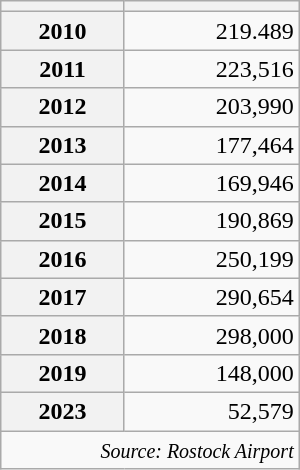<table class="wikitable" style="text-align: right; width:200px;" align="center">
<tr>
<th style="width:75px"></th>
<th></th>
</tr>
<tr>
<th>2010</th>
<td>219.489</td>
</tr>
<tr>
<th>2011</th>
<td> 223,516</td>
</tr>
<tr>
<th>2012</th>
<td> 203,990</td>
</tr>
<tr>
<th>2013</th>
<td> 177,464</td>
</tr>
<tr>
<th>2014</th>
<td> 169,946</td>
</tr>
<tr>
<th>2015</th>
<td> 190,869</td>
</tr>
<tr>
<th>2016</th>
<td> 250,199</td>
</tr>
<tr>
<th>2017</th>
<td> 290,654</td>
</tr>
<tr>
<th>2018</th>
<td> 298,000</td>
</tr>
<tr>
<th>2019</th>
<td> 148,000</td>
</tr>
<tr>
<th>2023</th>
<td>52,579</td>
</tr>
<tr>
<td colspan=5 align="right"><small><em>Source: Rostock Airport</em></small></td>
</tr>
</table>
